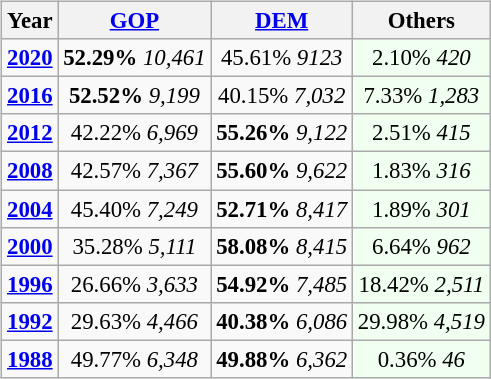<table class="wikitable" class="toccolours" style="float:right; margin:1em 0 1em 1em; font-size:95%;">
<tr>
<th>Year</th>
<th><a href='#'>GOP</a></th>
<th><a href='#'>DEM</a></th>
<th>Others</th>
</tr>
<tr>
<td style="text-align:center"; ><strong><a href='#'>2020</a></strong></td>
<td style="text-align:center"; ><strong>52.29%</strong> <em>10,461</em></td>
<td style="text-align:center"; >45.61% <em>9123</em></td>
<td style="text-align:center; background:honeyDew;">2.10% <em>420</em></td>
</tr>
<tr>
<td style="text-align:center"; ><strong><a href='#'>2016</a></strong></td>
<td style="text-align:center"; ><strong>52.52%</strong> <em>9,199</em></td>
<td style="text-align:center"; >40.15% <em>7,032</em></td>
<td style="text-align:center; background:honeyDew;">7.33% <em>1,283</em></td>
</tr>
<tr>
<td style="text-align:center"; ><strong><a href='#'>2012</a></strong></td>
<td style="text-align:center"; >42.22% <em>6,969</em></td>
<td style="text-align:center"; ><strong>55.26%</strong> <em>9,122</em></td>
<td style="text-align:center; background:honeyDew;">2.51% <em>415</em></td>
</tr>
<tr>
<td style="text-align:center"; ><strong><a href='#'>2008</a></strong></td>
<td style="text-align:center"; >42.57% <em>7,367</em></td>
<td style="text-align:center"; ><strong>55.60%</strong> <em>9,622</em></td>
<td style="text-align:center; background:honeyDew;">1.83% <em>316</em></td>
</tr>
<tr>
<td style="text-align:center"; ><strong><a href='#'>2004</a></strong></td>
<td style="text-align:center"; >45.40% <em>7,249</em></td>
<td style="text-align:center"; ><strong>52.71%</strong> <em>8,417</em></td>
<td style="text-align:center; background:honeyDew;">1.89% <em>301</em></td>
</tr>
<tr>
<td style="text-align:center"; ><strong><a href='#'>2000</a></strong></td>
<td style="text-align:center"; >35.28% <em>5,111</em></td>
<td style="text-align:center"; ><strong>58.08%</strong> <em>8,415</em></td>
<td style="text-align:center; background:honeyDew;">6.64% <em>962</em></td>
</tr>
<tr>
<td style="text-align:center"; ><strong><a href='#'>1996</a></strong></td>
<td style="text-align:center"; >26.66% <em>3,633</em></td>
<td style="text-align:center"; ><strong>54.92%</strong> <em>7,485</em></td>
<td style="text-align:center; background:honeyDew;">18.42% <em>2,511</em></td>
</tr>
<tr>
<td style="text-align:center"; ><strong><a href='#'>1992</a></strong></td>
<td style="text-align:center"; >29.63% <em>4,466</em></td>
<td style="text-align:center"; ><strong>40.38%</strong> <em>6,086</em></td>
<td style="text-align:center; background:honeyDew;">29.98% <em>4,519</em></td>
</tr>
<tr>
<td style="text-align:center"; ><strong><a href='#'>1988</a></strong></td>
<td style="text-align:center"; >49.77% <em>6,348</em></td>
<td style="text-align:center"; ><strong>49.88%</strong> <em>6,362</em></td>
<td style="text-align:center; background:honeyDew;">0.36% <em>46</em></td>
</tr>
</table>
